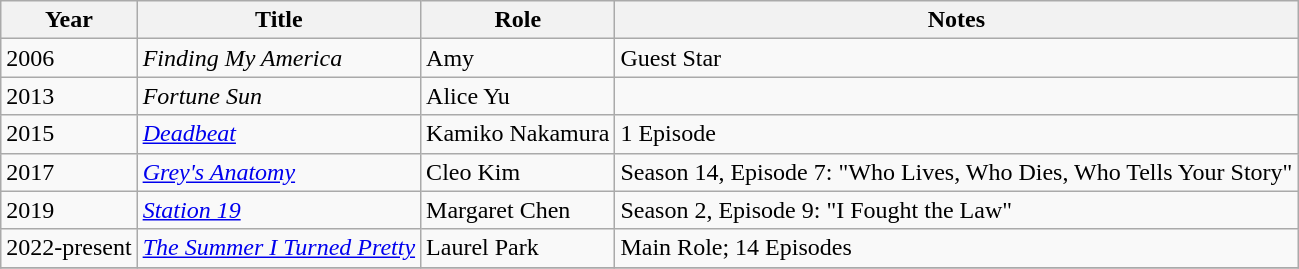<table class="wikitable sortable">
<tr>
<th>Year</th>
<th>Title</th>
<th>Role</th>
<th class="unsortable">Notes</th>
</tr>
<tr>
<td>2006</td>
<td><em>Finding My America</em></td>
<td>Amy</td>
<td>Guest Star</td>
</tr>
<tr>
<td>2013</td>
<td><em>Fortune Sun</em></td>
<td>Alice Yu</td>
</tr>
<tr>
<td>2015</td>
<td><em><a href='#'>Deadbeat</a></em></td>
<td>Kamiko Nakamura</td>
<td>1 Episode</td>
</tr>
<tr>
<td>2017</td>
<td><em><a href='#'>Grey's Anatomy</a></em></td>
<td>Cleo Kim</td>
<td>Season 14, Episode 7: "Who Lives, Who Dies, Who Tells Your Story"</td>
</tr>
<tr>
<td>2019</td>
<td><em><a href='#'>Station 19</a></em></td>
<td>Margaret Chen</td>
<td>Season 2, Episode 9: "I Fought the Law"</td>
</tr>
<tr>
<td>2022-present</td>
<td><em><a href='#'>The Summer I Turned Pretty</a></em></td>
<td>Laurel Park</td>
<td>Main Role; 14 Episodes</td>
</tr>
<tr>
</tr>
</table>
